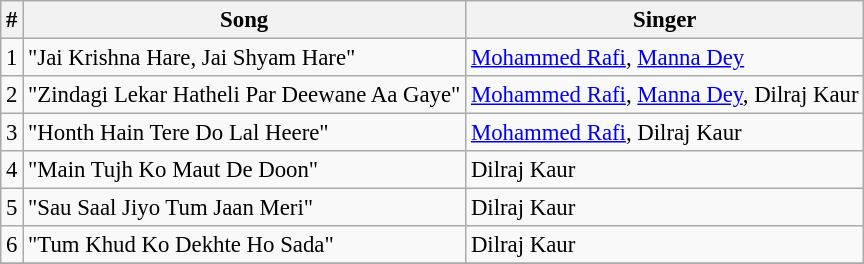<table class="wikitable" style="font-size:95%;">
<tr>
<th>#</th>
<th>Song</th>
<th>Singer</th>
</tr>
<tr>
<td>1</td>
<td>"Jai Krishna Hare, Jai Shyam Hare"</td>
<td><a href='#'>Mohammed Rafi</a>, <a href='#'>Manna Dey</a></td>
</tr>
<tr>
<td>2</td>
<td>"Zindagi Lekar Hatheli Par Deewane Aa Gaye"</td>
<td><a href='#'>Mohammed Rafi</a>, <a href='#'>Manna Dey</a>, Dilraj Kaur</td>
</tr>
<tr>
<td>3</td>
<td>"Honth Hain Tere Do Lal Heere"</td>
<td><a href='#'>Mohammed Rafi</a>, Dilraj Kaur</td>
</tr>
<tr>
<td>4</td>
<td>"Main Tujh Ko Maut De Doon"</td>
<td>Dilraj Kaur</td>
</tr>
<tr>
<td>5</td>
<td>"Sau Saal Jiyo Tum Jaan Meri"</td>
<td>Dilraj Kaur</td>
</tr>
<tr>
<td>6</td>
<td>"Tum Khud Ko Dekhte Ho Sada"</td>
<td>Dilraj Kaur</td>
</tr>
<tr>
</tr>
</table>
